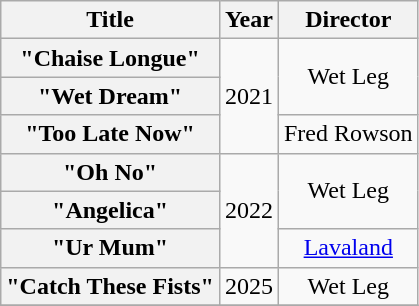<table class="wikitable plainrowheaders" style="text-align:center;">
<tr>
<th>Title</th>
<th>Year</th>
<th>Director</th>
</tr>
<tr>
<th scope="row">"Chaise Longue"</th>
<td rowspan="3">2021</td>
<td rowspan="2">Wet Leg</td>
</tr>
<tr>
<th scope="row">"Wet Dream"</th>
</tr>
<tr>
<th scope="row">"Too Late Now"</th>
<td>Fred Rowson</td>
</tr>
<tr>
<th scope="row">"Oh No"</th>
<td rowspan="3">2022</td>
<td rowspan="2">Wet Leg</td>
</tr>
<tr>
<th scope="row">"Angelica"</th>
</tr>
<tr>
<th scope="row">"Ur Mum"</th>
<td><a href='#'>Lavaland</a></td>
</tr>
<tr>
<th scope="row">"Catch These Fists"</th>
<td>2025</td>
<td>Wet Leg</td>
</tr>
<tr>
</tr>
</table>
